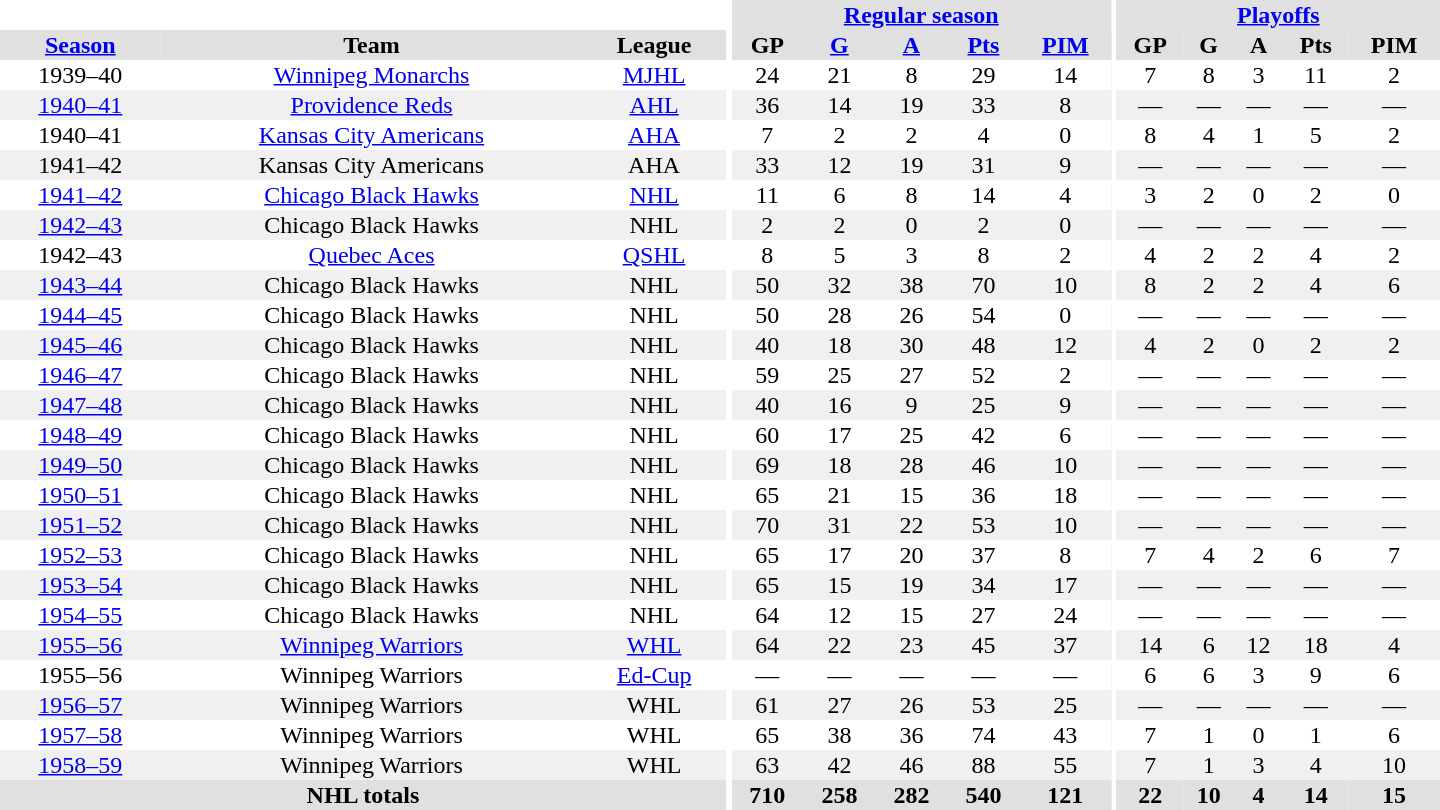<table border="0" cellpadding="1" cellspacing="0" style="text-align:center; width:60em">
<tr bgcolor="#e0e0e0">
<th colspan="3" bgcolor="#ffffff"></th>
<th rowspan="100" bgcolor="#ffffff"></th>
<th colspan="5"><a href='#'>Regular season</a></th>
<th rowspan="100" bgcolor="#ffffff"></th>
<th colspan="5"><a href='#'>Playoffs</a></th>
</tr>
<tr bgcolor="#e0e0e0">
<th><a href='#'>Season</a></th>
<th>Team</th>
<th>League</th>
<th>GP</th>
<th><a href='#'>G</a></th>
<th><a href='#'>A</a></th>
<th><a href='#'>Pts</a></th>
<th><a href='#'>PIM</a></th>
<th>GP</th>
<th>G</th>
<th>A</th>
<th>Pts</th>
<th>PIM</th>
</tr>
<tr>
<td>1939–40</td>
<td><a href='#'>Winnipeg Monarchs</a></td>
<td><a href='#'>MJHL</a></td>
<td>24</td>
<td>21</td>
<td>8</td>
<td>29</td>
<td>14</td>
<td>7</td>
<td>8</td>
<td>3</td>
<td>11</td>
<td>2</td>
</tr>
<tr bgcolor="#f0f0f0">
<td><a href='#'>1940–41</a></td>
<td><a href='#'>Providence Reds</a></td>
<td><a href='#'>AHL</a></td>
<td>36</td>
<td>14</td>
<td>19</td>
<td>33</td>
<td>8</td>
<td>—</td>
<td>—</td>
<td>—</td>
<td>—</td>
<td>—</td>
</tr>
<tr>
<td>1940–41</td>
<td><a href='#'>Kansas City Americans</a></td>
<td><a href='#'>AHA</a></td>
<td>7</td>
<td>2</td>
<td>2</td>
<td>4</td>
<td>0</td>
<td>8</td>
<td>4</td>
<td>1</td>
<td>5</td>
<td>2</td>
</tr>
<tr bgcolor="#f0f0f0">
<td>1941–42</td>
<td>Kansas City Americans</td>
<td>AHA</td>
<td>33</td>
<td>12</td>
<td>19</td>
<td>31</td>
<td>9</td>
<td>—</td>
<td>—</td>
<td>—</td>
<td>—</td>
<td>—</td>
</tr>
<tr>
<td><a href='#'>1941–42</a></td>
<td><a href='#'>Chicago Black Hawks</a></td>
<td><a href='#'>NHL</a></td>
<td>11</td>
<td>6</td>
<td>8</td>
<td>14</td>
<td>4</td>
<td>3</td>
<td>2</td>
<td>0</td>
<td>2</td>
<td>0</td>
</tr>
<tr bgcolor="#f0f0f0">
<td><a href='#'>1942–43</a></td>
<td>Chicago Black Hawks</td>
<td>NHL</td>
<td>2</td>
<td>2</td>
<td>0</td>
<td>2</td>
<td>0</td>
<td>—</td>
<td>—</td>
<td>—</td>
<td>—</td>
<td>—</td>
</tr>
<tr>
<td>1942–43</td>
<td><a href='#'>Quebec Aces</a></td>
<td><a href='#'>QSHL</a></td>
<td>8</td>
<td>5</td>
<td>3</td>
<td>8</td>
<td>2</td>
<td>4</td>
<td>2</td>
<td>2</td>
<td>4</td>
<td>2</td>
</tr>
<tr bgcolor="#f0f0f0">
<td><a href='#'>1943–44</a></td>
<td>Chicago Black Hawks</td>
<td>NHL</td>
<td>50</td>
<td>32</td>
<td>38</td>
<td>70</td>
<td>10</td>
<td>8</td>
<td>2</td>
<td>2</td>
<td>4</td>
<td>6</td>
</tr>
<tr>
<td><a href='#'>1944–45</a></td>
<td>Chicago Black Hawks</td>
<td>NHL</td>
<td>50</td>
<td>28</td>
<td>26</td>
<td>54</td>
<td>0</td>
<td>—</td>
<td>—</td>
<td>—</td>
<td>—</td>
<td>—</td>
</tr>
<tr bgcolor="#f0f0f0">
<td><a href='#'>1945–46</a></td>
<td>Chicago Black Hawks</td>
<td>NHL</td>
<td>40</td>
<td>18</td>
<td>30</td>
<td>48</td>
<td>12</td>
<td>4</td>
<td>2</td>
<td>0</td>
<td>2</td>
<td>2</td>
</tr>
<tr>
<td><a href='#'>1946–47</a></td>
<td>Chicago Black Hawks</td>
<td>NHL</td>
<td>59</td>
<td>25</td>
<td>27</td>
<td>52</td>
<td>2</td>
<td>—</td>
<td>—</td>
<td>—</td>
<td>—</td>
<td>—</td>
</tr>
<tr bgcolor="#f0f0f0">
<td><a href='#'>1947–48</a></td>
<td>Chicago Black Hawks</td>
<td>NHL</td>
<td>40</td>
<td>16</td>
<td>9</td>
<td>25</td>
<td>9</td>
<td>—</td>
<td>—</td>
<td>—</td>
<td>—</td>
<td>—</td>
</tr>
<tr>
<td><a href='#'>1948–49</a></td>
<td>Chicago Black Hawks</td>
<td>NHL</td>
<td>60</td>
<td>17</td>
<td>25</td>
<td>42</td>
<td>6</td>
<td>—</td>
<td>—</td>
<td>—</td>
<td>—</td>
<td>—</td>
</tr>
<tr bgcolor="#f0f0f0">
<td><a href='#'>1949–50</a></td>
<td>Chicago Black Hawks</td>
<td>NHL</td>
<td>69</td>
<td>18</td>
<td>28</td>
<td>46</td>
<td>10</td>
<td>—</td>
<td>—</td>
<td>—</td>
<td>—</td>
<td>—</td>
</tr>
<tr>
<td><a href='#'>1950–51</a></td>
<td>Chicago Black Hawks</td>
<td>NHL</td>
<td>65</td>
<td>21</td>
<td>15</td>
<td>36</td>
<td>18</td>
<td>—</td>
<td>—</td>
<td>—</td>
<td>—</td>
<td>—</td>
</tr>
<tr bgcolor="#f0f0f0">
<td><a href='#'>1951–52</a></td>
<td>Chicago Black Hawks</td>
<td>NHL</td>
<td>70</td>
<td>31</td>
<td>22</td>
<td>53</td>
<td>10</td>
<td>—</td>
<td>—</td>
<td>—</td>
<td>—</td>
<td>—</td>
</tr>
<tr>
<td><a href='#'>1952–53</a></td>
<td>Chicago Black Hawks</td>
<td>NHL</td>
<td>65</td>
<td>17</td>
<td>20</td>
<td>37</td>
<td>8</td>
<td>7</td>
<td>4</td>
<td>2</td>
<td>6</td>
<td>7</td>
</tr>
<tr bgcolor="#f0f0f0">
<td><a href='#'>1953–54</a></td>
<td>Chicago Black Hawks</td>
<td>NHL</td>
<td>65</td>
<td>15</td>
<td>19</td>
<td>34</td>
<td>17</td>
<td>—</td>
<td>—</td>
<td>—</td>
<td>—</td>
<td>—</td>
</tr>
<tr>
<td><a href='#'>1954–55</a></td>
<td>Chicago Black Hawks</td>
<td>NHL</td>
<td>64</td>
<td>12</td>
<td>15</td>
<td>27</td>
<td>24</td>
<td>—</td>
<td>—</td>
<td>—</td>
<td>—</td>
<td>—</td>
</tr>
<tr bgcolor="#f0f0f0">
<td><a href='#'>1955–56</a></td>
<td><a href='#'>Winnipeg Warriors</a></td>
<td><a href='#'>WHL</a></td>
<td>64</td>
<td>22</td>
<td>23</td>
<td>45</td>
<td>37</td>
<td>14</td>
<td>6</td>
<td>12</td>
<td>18</td>
<td>4</td>
</tr>
<tr>
<td>1955–56</td>
<td>Winnipeg Warriors</td>
<td><a href='#'>Ed-Cup</a></td>
<td>—</td>
<td>—</td>
<td>—</td>
<td>—</td>
<td>—</td>
<td>6</td>
<td>6</td>
<td>3</td>
<td>9</td>
<td>6</td>
</tr>
<tr bgcolor="#f0f0f0">
<td><a href='#'>1956–57</a></td>
<td>Winnipeg Warriors</td>
<td>WHL</td>
<td>61</td>
<td>27</td>
<td>26</td>
<td>53</td>
<td>25</td>
<td>—</td>
<td>—</td>
<td>—</td>
<td>—</td>
<td>—</td>
</tr>
<tr>
<td><a href='#'>1957–58</a></td>
<td>Winnipeg Warriors</td>
<td>WHL</td>
<td>65</td>
<td>38</td>
<td>36</td>
<td>74</td>
<td>43</td>
<td>7</td>
<td>1</td>
<td>0</td>
<td>1</td>
<td>6</td>
</tr>
<tr bgcolor="#f0f0f0">
<td><a href='#'>1958–59</a></td>
<td>Winnipeg Warriors</td>
<td>WHL</td>
<td>63</td>
<td>42</td>
<td>46</td>
<td>88</td>
<td>55</td>
<td>7</td>
<td>1</td>
<td>3</td>
<td>4</td>
<td>10</td>
</tr>
<tr bgcolor="#e0e0e0">
<th colspan="3">NHL totals</th>
<th>710</th>
<th>258</th>
<th>282</th>
<th>540</th>
<th>121</th>
<th>22</th>
<th>10</th>
<th>4</th>
<th>14</th>
<th>15</th>
</tr>
</table>
